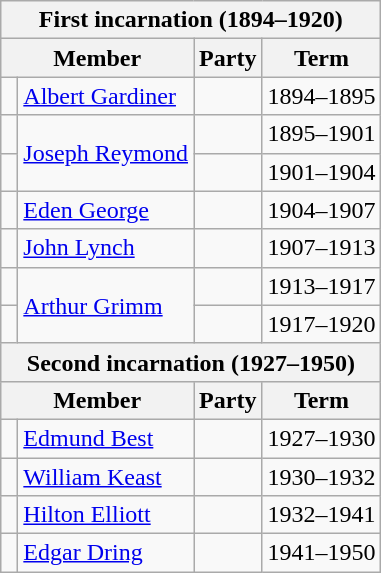<table class="wikitable">
<tr>
<th colspan="4">First incarnation (1894–1920)</th>
</tr>
<tr>
<th colspan="2">Member</th>
<th>Party</th>
<th>Term</th>
</tr>
<tr>
<td> </td>
<td><a href='#'>Albert Gardiner</a></td>
<td></td>
<td>1894–1895</td>
</tr>
<tr>
<td> </td>
<td rowspan="2"><a href='#'>Joseph Reymond</a></td>
<td></td>
<td>1895–1901</td>
</tr>
<tr>
<td> </td>
<td></td>
<td>1901–1904</td>
</tr>
<tr>
<td> </td>
<td><a href='#'>Eden George</a></td>
<td></td>
<td>1904–1907</td>
</tr>
<tr>
<td> </td>
<td><a href='#'>John Lynch</a></td>
<td></td>
<td>1907–1913</td>
</tr>
<tr>
<td> </td>
<td rowspan="2"><a href='#'>Arthur Grimm</a></td>
<td></td>
<td>1913–1917</td>
</tr>
<tr>
<td> </td>
<td></td>
<td>1917–1920</td>
</tr>
<tr>
<th colspan="4">Second incarnation (1927–1950)</th>
</tr>
<tr>
<th colspan="2">Member</th>
<th>Party</th>
<th>Term</th>
</tr>
<tr>
<td> </td>
<td><a href='#'>Edmund Best</a></td>
<td></td>
<td>1927–1930</td>
</tr>
<tr>
<td> </td>
<td><a href='#'>William Keast</a></td>
<td></td>
<td>1930–1932</td>
</tr>
<tr>
<td> </td>
<td><a href='#'>Hilton Elliott</a></td>
<td></td>
<td>1932–1941</td>
</tr>
<tr>
<td> </td>
<td><a href='#'>Edgar Dring</a></td>
<td></td>
<td>1941–1950</td>
</tr>
</table>
